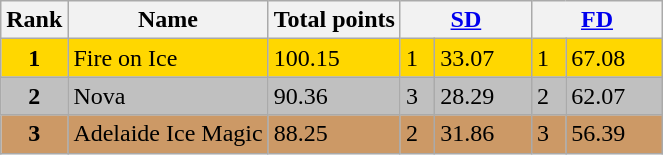<table class="wikitable sortable">
<tr>
<th>Rank</th>
<th>Name</th>
<th>Total points</th>
<th colspan="2" width="80px"><a href='#'>SD</a></th>
<th colspan="2" width="80px"><a href='#'>FD</a></th>
</tr>
<tr bgcolor="gold">
<td align="center"><strong>1</strong></td>
<td>Fire on Ice</td>
<td>100.15</td>
<td>1</td>
<td>33.07</td>
<td>1</td>
<td>67.08</td>
</tr>
<tr bgcolor="silver">
<td align="center"><strong>2</strong></td>
<td>Nova</td>
<td>90.36</td>
<td>3</td>
<td>28.29</td>
<td>2</td>
<td>62.07</td>
</tr>
<tr bgcolor="cc9966">
<td align="center"><strong>3</strong></td>
<td>Adelaide Ice Magic</td>
<td>88.25</td>
<td>2</td>
<td>31.86</td>
<td>3</td>
<td>56.39</td>
</tr>
</table>
